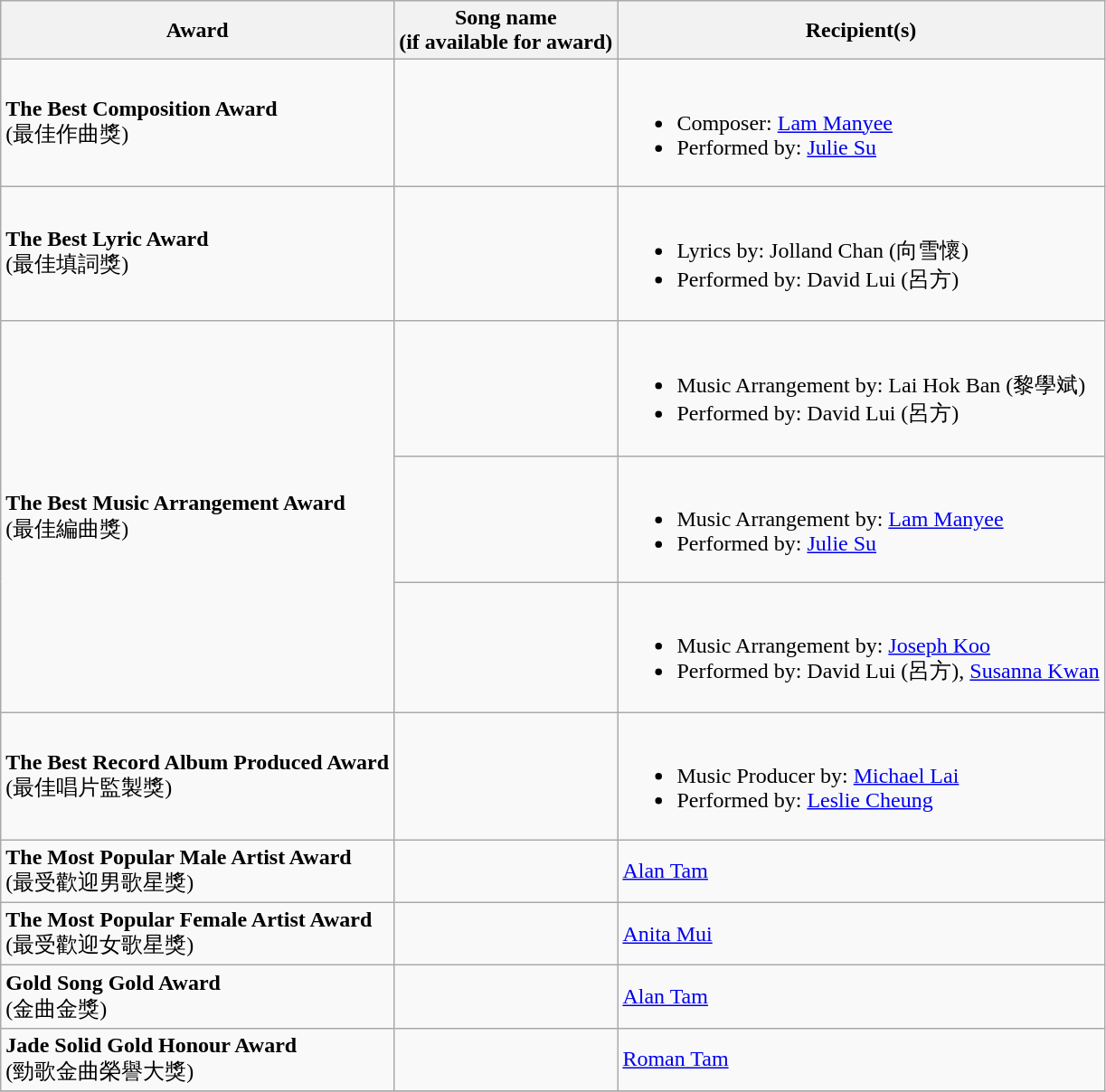<table class="wikitable">
<tr>
<th>Award</th>
<th>Song name<br>(if available for award)</th>
<th>Recipient(s)</th>
</tr>
<tr>
<td><strong>The Best Composition Award</strong><br>(最佳作曲獎)</td>
<td></td>
<td><br><ul><li>Composer: <a href='#'>Lam Manyee</a></li><li>Performed by: <a href='#'>Julie Su</a></li></ul></td>
</tr>
<tr>
<td><strong>The Best Lyric Award</strong><br>(最佳填詞獎)</td>
<td></td>
<td><br><ul><li>Lyrics by: Jolland Chan (向雪懷)</li><li>Performed by: David Lui (呂方)</li></ul></td>
</tr>
<tr>
<td rowspan=3><strong>The Best Music Arrangement Award</strong><br>(最佳編曲獎)</td>
<td></td>
<td><br><ul><li>Music Arrangement by: Lai Hok Ban (黎學斌)</li><li>Performed by: David Lui (呂方)</li></ul></td>
</tr>
<tr>
<td></td>
<td><br><ul><li>Music Arrangement by: <a href='#'>Lam Manyee</a></li><li>Performed by: <a href='#'>Julie Su</a></li></ul></td>
</tr>
<tr>
<td></td>
<td><br><ul><li>Music Arrangement by: <a href='#'>Joseph Koo</a></li><li>Performed by: David Lui (呂方), <a href='#'>Susanna Kwan</a></li></ul></td>
</tr>
<tr>
<td><strong>The Best Record Album Produced Award</strong><br>(最佳唱片監製獎)</td>
<td></td>
<td><br><ul><li>Music Producer by: <a href='#'>Michael Lai</a></li><li>Performed by: <a href='#'>Leslie Cheung</a></li></ul></td>
</tr>
<tr>
<td><strong>The Most Popular Male Artist Award</strong><br>(最受歡迎男歌星獎)</td>
<td></td>
<td><a href='#'>Alan Tam</a></td>
</tr>
<tr>
<td><strong>The Most Popular Female Artist Award</strong><br>(最受歡迎女歌星獎)</td>
<td></td>
<td><a href='#'>Anita Mui</a></td>
</tr>
<tr>
<td><strong>Gold Song Gold Award</strong><br>(金曲金獎)</td>
<td></td>
<td><a href='#'>Alan Tam</a></td>
</tr>
<tr>
<td><strong>Jade Solid Gold Honour Award</strong><br>(勁歌金曲榮譽大獎)</td>
<td></td>
<td><a href='#'>Roman Tam</a></td>
</tr>
<tr>
</tr>
</table>
